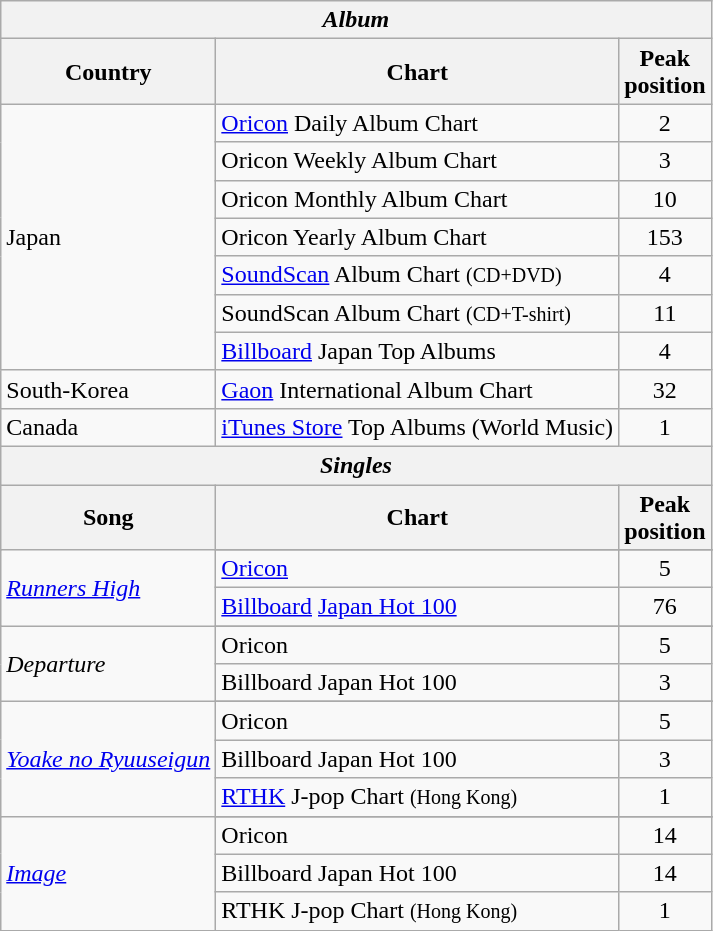<table class="wikitable plainrowheaders">
<tr>
<th colspan="4"><em>Album</em></th>
</tr>
<tr>
<th>Country</th>
<th>Chart</th>
<th>Peak<br>position</th>
</tr>
<tr>
<td rowspan="7" align="left">Japan</td>
<td align="left"><a href='#'>Oricon</a> Daily Album Chart</td>
<td align="center">2</td>
</tr>
<tr>
<td align="left">Oricon Weekly Album Chart</td>
<td align="center">3</td>
</tr>
<tr>
<td align="left">Oricon Monthly Album Chart</td>
<td align="center">10</td>
</tr>
<tr>
<td align="left">Oricon Yearly Album Chart</td>
<td align="center">153</td>
</tr>
<tr>
<td align="left"><a href='#'>SoundScan</a> Album Chart <small>(CD+DVD)</small></td>
<td align="center">4</td>
</tr>
<tr>
<td align="left">SoundScan Album Chart <small>(CD+T-shirt)</small></td>
<td align="center">11</td>
</tr>
<tr>
<td align="left"><a href='#'>Billboard</a> Japan Top Albums</td>
<td align="center">4</td>
</tr>
<tr>
<td>South-Korea</td>
<td align="left"><a href='#'>Gaon</a> International Album Chart</td>
<td align="center">32</td>
</tr>
<tr>
<td>Canada</td>
<td align="left"><a href='#'>iTunes Store</a> Top Albums (World Music)</td>
<td align="center">1</td>
</tr>
<tr>
<th colspan="4"><em>Singles</em></th>
</tr>
<tr>
<th>Song</th>
<th>Chart</th>
<th>Peak<br>position</th>
</tr>
<tr>
<td rowspan="3"><em><a href='#'>Runners High</a></em></td>
</tr>
<tr>
<td><a href='#'>Oricon</a></td>
<td align="center">5</td>
</tr>
<tr>
<td><a href='#'>Billboard</a> <a href='#'>Japan Hot 100</a></td>
<td align="center">76</td>
</tr>
<tr>
<td rowspan="3"><em>Departure</em></td>
</tr>
<tr>
<td>Oricon</td>
<td align="center">5</td>
</tr>
<tr>
<td>Billboard Japan Hot 100</td>
<td align="center">3</td>
</tr>
<tr>
<td rowspan="4"><em><a href='#'>Yoake no Ryuuseigun</a></em></td>
</tr>
<tr>
<td>Oricon</td>
<td align="center">5</td>
</tr>
<tr>
<td>Billboard Japan Hot 100</td>
<td align="center">3</td>
</tr>
<tr>
<td><a href='#'>RTHK</a> J-pop Chart <small>(Hong Kong)</small></td>
<td align="center">1</td>
</tr>
<tr>
<td rowspan="4"><em><a href='#'>Image</a></em></td>
</tr>
<tr>
<td>Oricon</td>
<td align="center">14</td>
</tr>
<tr>
<td>Billboard Japan Hot 100</td>
<td align="center">14</td>
</tr>
<tr>
<td>RTHK J-pop Chart <small>(Hong Kong)</small></td>
<td align="center">1</td>
</tr>
</table>
